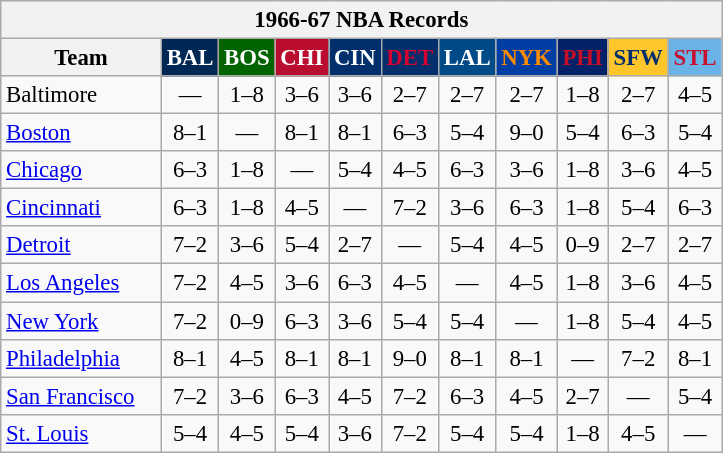<table class="wikitable" style="font-size:95%; text-align:center;">
<tr>
<th colspan=11>1966-67 NBA Records</th>
</tr>
<tr>
<th width=100>Team</th>
<th style="background:#002854;color:#FFFFFF;width=35">BAL</th>
<th style="background:#006400;color:#FFFFFF;width=35">BOS</th>
<th style="background:#BA0C2F;color:#FFFFFF;width=35">CHI</th>
<th style="background:#012F6B;color:#FFFFFF;width=35">CIN</th>
<th style="background:#012F6B;color:#D40032;width=35">DET</th>
<th style="background:#004B87;color:#FFFFFF;width=35">LAL</th>
<th style="background:#003EA4;color:#FF8C00;width=35">NYK</th>
<th style="background:#012268;color:#C60D28;width=35">PHI</th>
<th style="background:#FFC62C;color:#012F6B;width=35">SFW</th>
<th style="background:#69B3E6;color:#C70F2E;width=35">STL</th>
</tr>
<tr>
<td style="text-align:left;">Baltimore</td>
<td>—</td>
<td>1–8</td>
<td>3–6</td>
<td>3–6</td>
<td>2–7</td>
<td>2–7</td>
<td>2–7</td>
<td>1–8</td>
<td>2–7</td>
<td>4–5</td>
</tr>
<tr>
<td style="text-align:left;"><a href='#'>Boston</a></td>
<td>8–1</td>
<td>—</td>
<td>8–1</td>
<td>8–1</td>
<td>6–3</td>
<td>5–4</td>
<td>9–0</td>
<td>5–4</td>
<td>6–3</td>
<td>5–4</td>
</tr>
<tr>
<td style="text-align:left;"><a href='#'>Chicago</a></td>
<td>6–3</td>
<td>1–8</td>
<td>—</td>
<td>5–4</td>
<td>4–5</td>
<td>6–3</td>
<td>3–6</td>
<td>1–8</td>
<td>3–6</td>
<td>4–5</td>
</tr>
<tr>
<td style="text-align:left;"><a href='#'>Cincinnati</a></td>
<td>6–3</td>
<td>1–8</td>
<td>4–5</td>
<td>—</td>
<td>7–2</td>
<td>3–6</td>
<td>6–3</td>
<td>1–8</td>
<td>5–4</td>
<td>6–3</td>
</tr>
<tr>
<td style="text-align:left;"><a href='#'>Detroit</a></td>
<td>7–2</td>
<td>3–6</td>
<td>5–4</td>
<td>2–7</td>
<td>—</td>
<td>5–4</td>
<td>4–5</td>
<td>0–9</td>
<td>2–7</td>
<td>2–7</td>
</tr>
<tr>
<td style="text-align:left;"><a href='#'>Los Angeles</a></td>
<td>7–2</td>
<td>4–5</td>
<td>3–6</td>
<td>6–3</td>
<td>4–5</td>
<td>—</td>
<td>4–5</td>
<td>1–8</td>
<td>3–6</td>
<td>4–5</td>
</tr>
<tr>
<td style="text-align:left;"><a href='#'>New York</a></td>
<td>7–2</td>
<td>0–9</td>
<td>6–3</td>
<td>3–6</td>
<td>5–4</td>
<td>5–4</td>
<td>—</td>
<td>1–8</td>
<td>5–4</td>
<td>4–5</td>
</tr>
<tr>
<td style="text-align:left;"><a href='#'>Philadelphia</a></td>
<td>8–1</td>
<td>4–5</td>
<td>8–1</td>
<td>8–1</td>
<td>9–0</td>
<td>8–1</td>
<td>8–1</td>
<td>—</td>
<td>7–2</td>
<td>8–1</td>
</tr>
<tr>
<td style="text-align:left;"><a href='#'>San Francisco</a></td>
<td>7–2</td>
<td>3–6</td>
<td>6–3</td>
<td>4–5</td>
<td>7–2</td>
<td>6–3</td>
<td>4–5</td>
<td>2–7</td>
<td>—</td>
<td>5–4</td>
</tr>
<tr>
<td style="text-align:left;"><a href='#'>St. Louis</a></td>
<td>5–4</td>
<td>4–5</td>
<td>5–4</td>
<td>3–6</td>
<td>7–2</td>
<td>5–4</td>
<td>5–4</td>
<td>1–8</td>
<td>4–5</td>
<td>—</td>
</tr>
</table>
